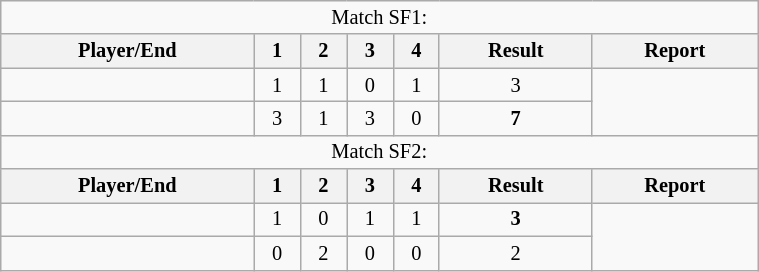<table class="wikitable" style=font-size:85%;text-align:center;width:40%>
<tr>
<td colspan=7>Match SF1:</td>
</tr>
<tr>
<th>Player/End</th>
<th>1</th>
<th>2</th>
<th>3</th>
<th>4</th>
<th>Result</th>
<th>Report</th>
</tr>
<tr>
<td align=left> </td>
<td>1</td>
<td>1</td>
<td>0</td>
<td>1</td>
<td>3</td>
<td rowspan="2"></td>
</tr>
<tr>
<td align=left> <strong></strong></td>
<td>3</td>
<td>1</td>
<td>3</td>
<td>0</td>
<td><strong>7</strong></td>
</tr>
<tr>
<td colspan=7>Match SF2:</td>
</tr>
<tr>
<th>Player/End</th>
<th>1</th>
<th>2</th>
<th>3</th>
<th>4</th>
<th>Result</th>
<th>Report</th>
</tr>
<tr>
<td align=left> <strong></strong></td>
<td>1</td>
<td>0</td>
<td>1</td>
<td>1</td>
<td><strong>3</strong></td>
<td rowspan="2"></td>
</tr>
<tr>
<td align=left> </td>
<td>0</td>
<td>2</td>
<td>0</td>
<td>0</td>
<td>2</td>
</tr>
</table>
